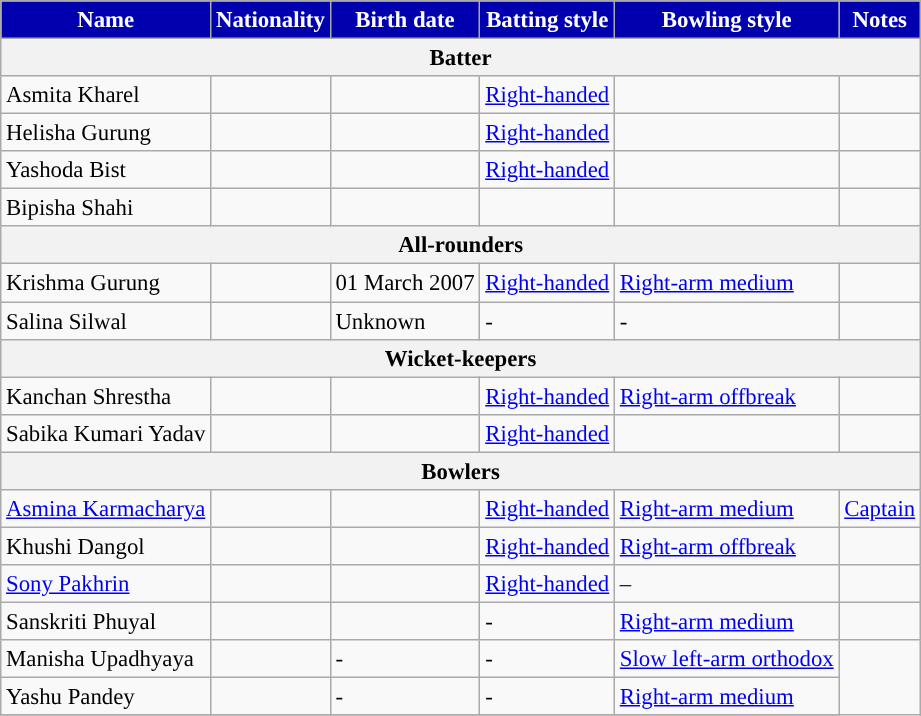<table class="wikitable" style="font-size:95%;">
<tr>
<th style="background:#0000AF; color:white; text-align:centre;">Name</th>
<th style="background:#0000AF; color:white; text-align:centre;">Nationality</th>
<th style="background:#0000AF; color:white; text-align:centre;">Birth date</th>
<th style="background:#0000AF; color:white; text-align:centre;">Batting style</th>
<th style="background:#0000AF; color:white; text-align:centre;">Bowling style</th>
<th style="background:#0000AF; color:white; text-align:centre;">Notes</th>
</tr>
<tr>
<th colspan="6">Batter</th>
</tr>
<tr>
<td>Asmita Kharel</td>
<td></td>
<td></td>
<td><a href='#'>Right-handed</a></td>
<td></td>
<td></td>
</tr>
<tr>
<td>Helisha Gurung</td>
<td></td>
<td></td>
<td><a href='#'>Right-handed</a></td>
<td></td>
<td></td>
</tr>
<tr>
<td>Yashoda Bist</td>
<td></td>
<td></td>
<td><a href='#'>Right-handed</a></td>
<td></td>
<td></td>
</tr>
<tr>
<td>Bipisha Shahi</td>
<td></td>
<td></td>
<td></td>
<td></td>
<td></td>
</tr>
<tr>
<th colspan="6">All-rounders</th>
</tr>
<tr>
<td>Krishma Gurung</td>
<td></td>
<td>01 March 2007</td>
<td><a href='#'>Right-handed</a></td>
<td><a href='#'>Right-arm medium</a></td>
<td></td>
</tr>
<tr>
<td>Salina Silwal</td>
<td></td>
<td>Unknown</td>
<td>-</td>
<td>-</td>
<td></td>
</tr>
<tr>
<th colspan="6">Wicket-keepers</th>
</tr>
<tr>
<td>Kanchan Shrestha</td>
<td></td>
<td></td>
<td><a href='#'>Right-handed</a></td>
<td><a href='#'>Right-arm offbreak</a></td>
<td></td>
</tr>
<tr>
<td>Sabika Kumari Yadav</td>
<td></td>
<td></td>
<td><a href='#'>Right-handed</a></td>
<td></td>
<td></td>
</tr>
<tr>
<th colspan="6">Bowlers</th>
</tr>
<tr>
<td><a href='#'>Asmina Karmacharya</a></td>
<td></td>
<td></td>
<td><a href='#'>Right-handed</a></td>
<td><a href='#'>Right-arm medium</a></td>
<td><a href='#'>Captain</a></td>
</tr>
<tr>
<td>Khushi Dangol</td>
<td></td>
<td></td>
<td><a href='#'>Right-handed</a></td>
<td><a href='#'>Right-arm offbreak</a></td>
<td></td>
</tr>
<tr>
<td><a href='#'>Sony Pakhrin</a></td>
<td></td>
<td></td>
<td><a href='#'>Right-handed</a></td>
<td>–</td>
<td></td>
</tr>
<tr>
<td>Sanskriti Phuyal</td>
<td></td>
<td></td>
<td>-</td>
<td><a href='#'>Right-arm medium</a></td>
<td></td>
</tr>
<tr>
<td>Manisha Upadhyaya</td>
<td></td>
<td>-</td>
<td>-</td>
<td><a href='#'>Slow left-arm orthodox</a></td>
</tr>
<tr>
<td>Yashu Pandey</td>
<td></td>
<td>-</td>
<td>-</td>
<td><a href='#'>Right-arm medium</a></td>
</tr>
<tr>
</tr>
</table>
